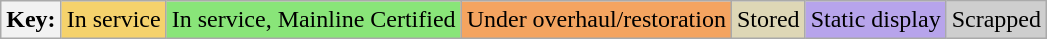<table class="wikitable">
<tr>
<th>Key:</th>
<td bgcolor=#F5D26C>In service</td>
<td bgcolor=#89E579>In service, Mainline Certified</td>
<td bgcolor=#f4a460>Under overhaul/restoration</td>
<td bgcolor=#DED7B6>Stored</td>
<td bgcolor=#B7A4EB>Static display</td>
<td bgcolor=#cecece>Scrapped</td>
</tr>
</table>
